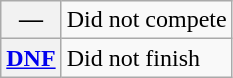<table class="wikitable">
<tr>
<th scope="row">—</th>
<td>Did not compete</td>
</tr>
<tr>
<th scope="row"><a href='#'>DNF</a></th>
<td>Did not finish</td>
</tr>
</table>
